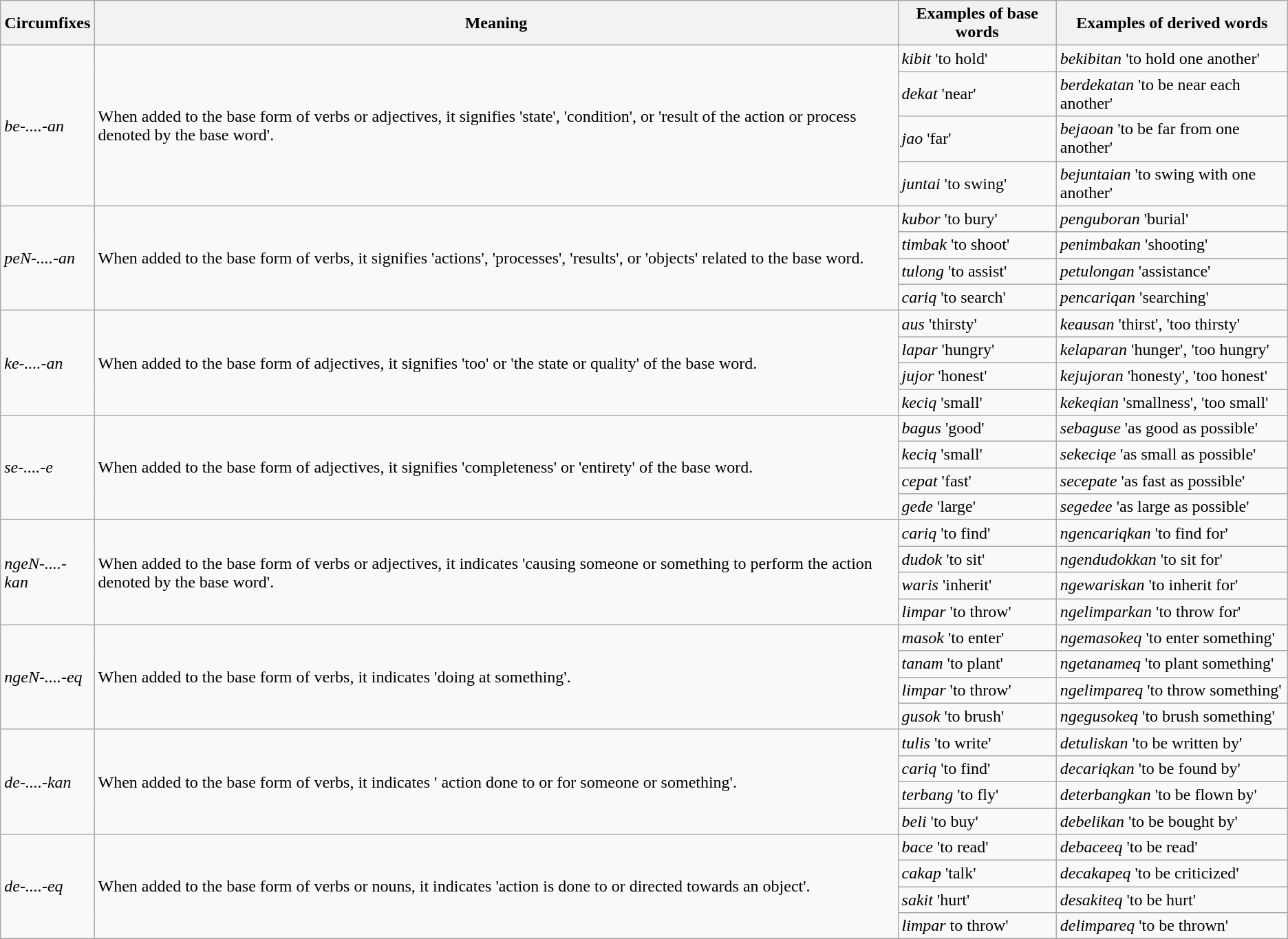<table class="wikitable">
<tr>
<th>Circumfixes</th>
<th>Meaning</th>
<th>Examples of base words</th>
<th>Examples of derived words</th>
</tr>
<tr>
<td rowspan="4"><em>be-....-an</em></td>
<td rowspan="4">When added to the base form of verbs or adjectives, it signifies 'state', 'condition', or 'result of the action or process denoted by the base word'.</td>
<td><em>kibit</em> 'to hold'</td>
<td><em>bekibitan</em> 'to hold one another'</td>
</tr>
<tr>
<td><em>dekat</em> 'near'</td>
<td><em>berdekatan</em> 'to be near each another'</td>
</tr>
<tr>
<td><em>jao</em> 'far'</td>
<td><em>bejaoan</em> 'to be far from one another'</td>
</tr>
<tr>
<td><em>juntai</em> 'to swing'</td>
<td><em>bejuntaian</em> 'to swing with one another'</td>
</tr>
<tr>
<td rowspan="4"><em>peN-....-an</em></td>
<td rowspan="4">When added to the base form of verbs, it signifies 'actions', 'processes', 'results', or 'objects' related to the base word.</td>
<td><em>kubor</em> 'to bury'</td>
<td><em>penguboran</em> 'burial'</td>
</tr>
<tr>
<td><em>timbak</em> 'to shoot'</td>
<td><em>penimbakan</em> 'shooting'</td>
</tr>
<tr>
<td><em>tulong</em> 'to assist'</td>
<td><em>petulongan</em> 'assistance'</td>
</tr>
<tr>
<td><em>cariq</em> 'to search'</td>
<td><em>pencariqan</em> 'searching'</td>
</tr>
<tr>
<td rowspan="4"><em>ke-....-an</em></td>
<td rowspan="4">When added to the base form of adjectives, it signifies 'too' or 'the state or quality' of the base word.</td>
<td><em>aus</em> 'thirsty'</td>
<td><em>keausan</em> 'thirst', 'too thirsty'</td>
</tr>
<tr>
<td><em>lapar</em> 'hungry'</td>
<td><em>kelaparan</em> 'hunger', 'too hungry'</td>
</tr>
<tr>
<td><em>jujor</em> 'honest'</td>
<td><em>kejujoran</em> 'honesty', 'too honest'</td>
</tr>
<tr>
<td><em>keciq</em> 'small'</td>
<td><em>kekeqian</em> 'smallness', 'too small'</td>
</tr>
<tr>
<td rowspan="4"><em>se-....-e</em></td>
<td rowspan="4">When added to the base form of adjectives, it signifies 'completeness' or 'entirety' of the base word.</td>
<td><em>bagus</em> 'good'</td>
<td><em>sebaguse</em> 'as good as possible'</td>
</tr>
<tr>
<td><em>keciq</em> 'small'</td>
<td><em>sekeciqe</em> 'as small as possible'</td>
</tr>
<tr>
<td><em>cepat</em> 'fast'</td>
<td><em>secepate</em> 'as fast as possible'</td>
</tr>
<tr>
<td><em>gede</em> 'large'</td>
<td><em>segedee</em> 'as large as possible'</td>
</tr>
<tr>
<td rowspan="4"><em>ngeN-....-kan</em></td>
<td rowspan="4">When added to the base form of verbs or adjectives, it indicates 'causing someone or something to perform the action denoted by the base word'.</td>
<td><em>cariq</em> 'to find'</td>
<td><em>ngencariqkan</em> 'to find for'</td>
</tr>
<tr>
<td><em>dudok</em> 'to sit'</td>
<td><em>ngendudokkan</em> 'to sit for'</td>
</tr>
<tr>
<td><em>waris</em> 'inherit'</td>
<td><em>ngewariskan</em> 'to inherit for'</td>
</tr>
<tr>
<td><em>limpar</em> 'to throw'</td>
<td><em>ngelimparkan</em> 'to throw for'</td>
</tr>
<tr>
<td rowspan="4"><em>ngeN-....-eq</em></td>
<td rowspan="4">When added to the base form of verbs, it indicates 'doing at something'.</td>
<td><em>masok</em> 'to enter'</td>
<td><em>ngemasokeq</em> 'to enter something'</td>
</tr>
<tr>
<td><em>tanam</em> 'to plant'</td>
<td><em>ngetanameq</em> 'to plant something'</td>
</tr>
<tr>
<td><em>limpar</em> 'to throw'</td>
<td><em>ngelimpareq</em> 'to throw something'</td>
</tr>
<tr>
<td><em>gusok</em> 'to brush'</td>
<td><em>ngegusokeq</em> 'to brush something'</td>
</tr>
<tr>
<td rowspan="4"><em>de-....-kan</em></td>
<td rowspan="4">When added to the base form of verbs, it indicates ' action done to or for someone or something'.</td>
<td><em>tulis</em> 'to write'</td>
<td><em>detuliskan</em> 'to be written by'</td>
</tr>
<tr>
<td><em>cariq</em> 'to find'</td>
<td><em>decariqkan</em> 'to be found by'</td>
</tr>
<tr>
<td><em>terbang</em> 'to fly'</td>
<td><em>deterbangkan</em> 'to be flown by'</td>
</tr>
<tr>
<td><em>beli</em> 'to buy'</td>
<td><em>debelikan</em> 'to be bought by'</td>
</tr>
<tr>
<td rowspan="4"><em>de-....-eq</em></td>
<td rowspan="4">When added to the base form of verbs or nouns, it indicates 'action is done to or directed towards an object'.</td>
<td><em>bace</em> 'to read'</td>
<td><em>debaceeq</em> 'to be read'</td>
</tr>
<tr>
<td><em>cakap</em> 'talk'</td>
<td><em>decakapeq</em> 'to be criticized'</td>
</tr>
<tr>
<td><em>sakit</em> 'hurt'</td>
<td><em>desakiteq</em> 'to be hurt'</td>
</tr>
<tr>
<td><em>limpar</em> to throw'</td>
<td><em>delimpareq</em> 'to be thrown'</td>
</tr>
</table>
